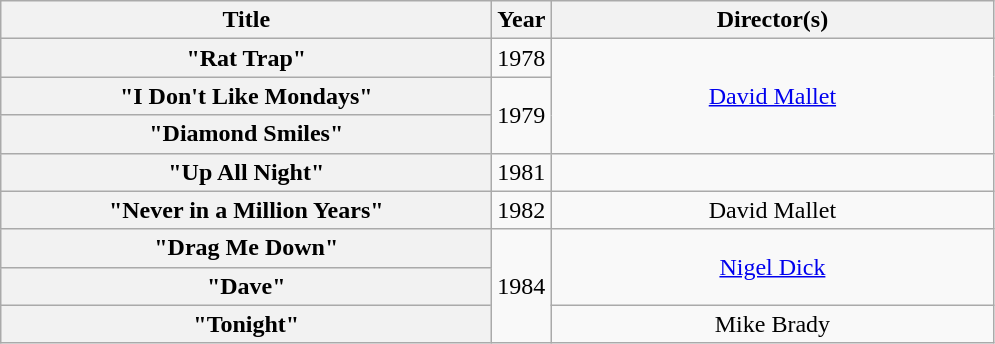<table class="wikitable plainrowheaders" style="text-align:center;">
<tr>
<th scope="col" style="width:20em;">Title</th>
<th scope="col">Year</th>
<th scope="col" style="width:18em;">Director(s)</th>
</tr>
<tr>
<th scope="row">"Rat Trap"</th>
<td>1978</td>
<td rowspan="3"><a href='#'>David Mallet</a></td>
</tr>
<tr>
<th scope="row">"I Don't Like Mondays"</th>
<td rowspan="2">1979</td>
</tr>
<tr>
<th scope="row">"Diamond Smiles"</th>
</tr>
<tr>
<th scope="row">"Up All Night"</th>
<td>1981</td>
<td></td>
</tr>
<tr>
<th scope="row">"Never in a Million Years"</th>
<td>1982</td>
<td>David Mallet</td>
</tr>
<tr>
<th scope="row">"Drag Me Down"</th>
<td rowspan="3">1984</td>
<td rowspan="2"><a href='#'>Nigel Dick</a></td>
</tr>
<tr>
<th scope="row">"Dave"</th>
</tr>
<tr>
<th scope="row">"Tonight"</th>
<td>Mike Brady</td>
</tr>
</table>
